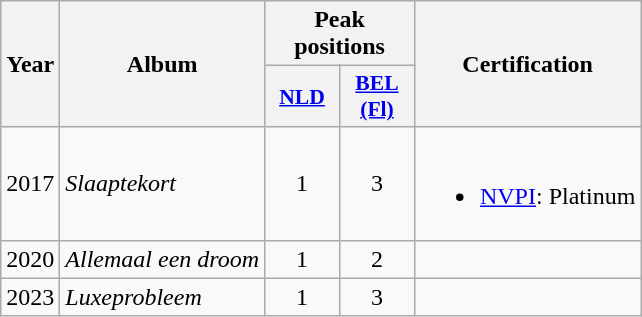<table class="wikitable">
<tr>
<th scope="col" rowspan="2">Year</th>
<th scope="col" rowspan="2">Album</th>
<th scope="col" colspan="2">Peak positions</th>
<th scope="col" rowspan="2">Certification</th>
</tr>
<tr>
<th scope="col" style="width:3em;font-size:90%;"><a href='#'>NLD</a><br></th>
<th scope="col" style="width:3em;font-size:90%;"><a href='#'>BEL<br>(Fl)</a><br></th>
</tr>
<tr>
<td style="text-align:center;">2017</td>
<td><em>Slaaptekort</em></td>
<td style="text-align:center;">1</td>
<td style="text-align:center;">3</td>
<td><br><ul><li><a href='#'>NVPI</a>: Platinum</li></ul></td>
</tr>
<tr>
<td style="text-align:center;">2020</td>
<td><em>Allemaal een droom</em></td>
<td style="text-align:center;">1</td>
<td style="text-align:center;">2</td>
<td></td>
</tr>
<tr>
<td style="text-align:center;">2023</td>
<td><em>Luxeprobleem</em></td>
<td style="text-align:center;">1</td>
<td style="text-align:center;">3</td>
<td></td>
</tr>
</table>
